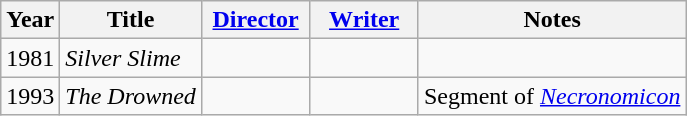<table class="wikitable">
<tr>
<th>Year</th>
<th>Title</th>
<th width=65><a href='#'>Director</a></th>
<th width=65><a href='#'>Writer</a></th>
<th>Notes</th>
</tr>
<tr>
<td>1981</td>
<td><em>Silver Slime</em></td>
<td></td>
<td></td>
<td></td>
</tr>
<tr>
<td>1993</td>
<td><em>The Drowned</em></td>
<td></td>
<td></td>
<td>Segment of <em><a href='#'>Necronomicon</a></em></td>
</tr>
</table>
